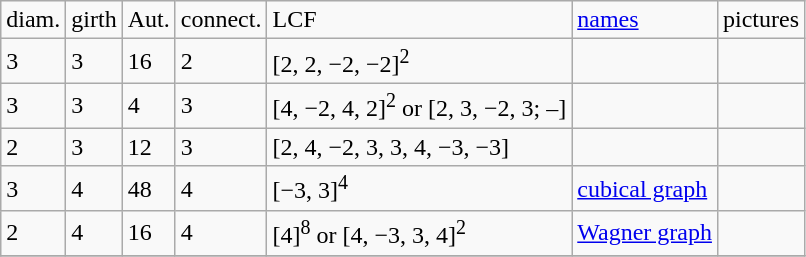<table class="wikitable">
<tr>
<td>diam.</td>
<td>girth</td>
<td>Aut.</td>
<td>connect.</td>
<td>LCF</td>
<td><a href='#'>names</a></td>
<td>pictures</td>
</tr>
<tr>
<td>3</td>
<td>3</td>
<td>16</td>
<td>2</td>
<td>[2, 2, −2, −2]<sup>2</sup></td>
<td></td>
<td></td>
</tr>
<tr>
<td>3</td>
<td>3</td>
<td>4</td>
<td>3</td>
<td>[4, −2, 4, 2]<sup>2</sup> or [2, 3, −2, 3; –]</td>
<td></td>
<td></td>
</tr>
<tr>
<td>2</td>
<td>3</td>
<td>12</td>
<td>3</td>
<td>[2, 4, −2, 3, 3, 4, −3, −3]</td>
<td></td>
<td></td>
</tr>
<tr>
<td>3</td>
<td>4</td>
<td>48</td>
<td>4</td>
<td>[−3, 3]<sup>4</sup></td>
<td><a href='#'>cubical graph</a></td>
<td></td>
</tr>
<tr>
<td>2</td>
<td>4</td>
<td>16</td>
<td>4</td>
<td>[4]<sup>8</sup> or [4, −3, 3, 4]<sup>2</sup></td>
<td><a href='#'>Wagner graph</a></td>
<td></td>
</tr>
<tr>
</tr>
</table>
